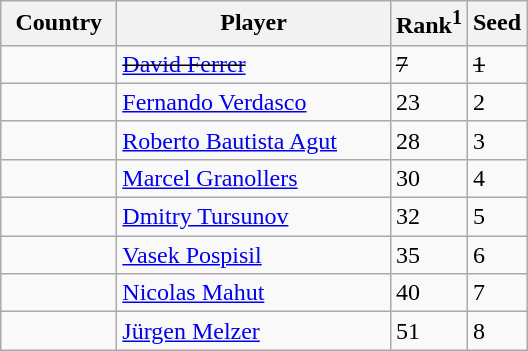<table class="wikitable" border="1">
<tr>
<th width="70">Country</th>
<th width="175">Player</th>
<th>Rank<sup>1</sup></th>
<th>Seed</th>
</tr>
<tr>
<td><s></s></td>
<td><s><a href='#'>David Ferrer</a></s></td>
<td><s>7</s></td>
<td><s>1</s></td>
</tr>
<tr>
<td></td>
<td><a href='#'>Fernando Verdasco</a></td>
<td>23</td>
<td>2</td>
</tr>
<tr>
<td></td>
<td><a href='#'>Roberto Bautista Agut</a></td>
<td>28</td>
<td>3</td>
</tr>
<tr>
<td></td>
<td><a href='#'>Marcel Granollers</a></td>
<td>30</td>
<td>4</td>
</tr>
<tr>
<td></td>
<td><a href='#'>Dmitry Tursunov</a></td>
<td>32</td>
<td>5</td>
</tr>
<tr>
<td></td>
<td><a href='#'>Vasek Pospisil</a></td>
<td>35</td>
<td>6</td>
</tr>
<tr>
<td></td>
<td><a href='#'>Nicolas Mahut</a></td>
<td>40</td>
<td>7</td>
</tr>
<tr>
<td></td>
<td><a href='#'>Jürgen Melzer</a></td>
<td>51</td>
<td>8</td>
</tr>
</table>
